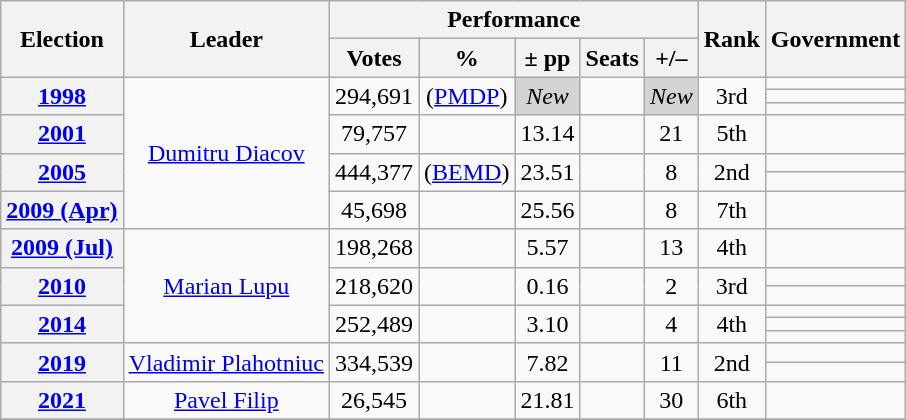<table class=wikitable style=text-align:center>
<tr>
<th rowspan="2"><strong>Election</strong></th>
<th rowspan="2">Leader</th>
<th colspan="5" scope="col">Performance</th>
<th rowspan="2">Rank</th>
<th rowspan="2">Government</th>
</tr>
<tr>
<th><strong>Votes</strong></th>
<th><strong>%</strong></th>
<th><strong>± pp</strong></th>
<th><strong>Seats</strong></th>
<th><strong>+/–</strong></th>
</tr>
<tr>
<th rowspan="3"><a href='#'>1998</a></th>
<td rowspan="7"><a href='#'>Dumitru Diacov</a></td>
<td rowspan="3">294,691</td>
<td rowspan="3"> (<a href='#'>PMDP</a>)</td>
<td rowspan="3" bgcolor="lightgrey"><em>New</em></td>
<td rowspan="3"></td>
<td rowspan="3" bgcolor="lightgrey"><em>New</em></td>
<td rowspan="3">3rd</td>
<td></td>
</tr>
<tr>
<td></td>
</tr>
<tr>
<td></td>
</tr>
<tr>
<th rowspan="1"><a href='#'>2001</a></th>
<td rowspan="1">79,757</td>
<td rowspan="1"></td>
<td rowspan="1"> 13.14</td>
<td rowspan="1"></td>
<td rowspan="1"> 21</td>
<td rowspan="1"> 5th</td>
<td></td>
</tr>
<tr>
<th rowspan="2"><a href='#'>2005</a></th>
<td rowspan="2">444,377</td>
<td rowspan="2"> (<a href='#'>BEMD</a>)</td>
<td rowspan="2"> 23.51</td>
<td rowspan="2"></td>
<td rowspan="2"> 8</td>
<td rowspan="2"> 2nd</td>
<td></td>
</tr>
<tr>
<td></td>
</tr>
<tr>
<th rowspan="1"><a href='#'>2009 (Apr)</a></th>
<td rowspan="1">45,698</td>
<td rowspan="1"></td>
<td rowspan="1"> 25.56</td>
<td rowspan="1"></td>
<td rowspan="1"> 8</td>
<td rowspan="1"> 7th</td>
<td></td>
</tr>
<tr>
<th rowspan="1"><a href='#'>2009 (Jul)</a></th>
<td rowspan="6"><a href='#'>Marian Lupu</a></td>
<td rowspan="1">198,268</td>
<td rowspan="1"></td>
<td rowspan="1"> 5.57</td>
<td rowspan="1"></td>
<td rowspan="1"> 13</td>
<td rowspan="1"> 4th</td>
<td></td>
</tr>
<tr>
<th rowspan="2"><a href='#'>2010</a></th>
<td rowspan="2">218,620</td>
<td rowspan="2"></td>
<td rowspan="2"> 0.16</td>
<td rowspan="2"></td>
<td rowspan="2"> 2</td>
<td rowspan="2"> 3rd</td>
<td></td>
</tr>
<tr>
<td></td>
</tr>
<tr>
<th rowspan="3"><a href='#'>2014</a></th>
<td rowspan="3">252,489</td>
<td rowspan="3"></td>
<td rowspan="3"> 3.10</td>
<td rowspan="3"></td>
<td rowspan="3"> 4</td>
<td rowspan="3"> 4th</td>
<td></td>
</tr>
<tr>
<td></td>
</tr>
<tr>
<td></td>
</tr>
<tr>
<th rowspan="2"><a href='#'>2019</a></th>
<td rowspan="2"><a href='#'>Vladimir Plahotniuc</a></td>
<td rowspan="2">334,539</td>
<td rowspan="2"></td>
<td rowspan="2"> 7.82</td>
<td rowspan="2"></td>
<td rowspan="2"> 11</td>
<td rowspan="2"> 2nd</td>
<td></td>
</tr>
<tr>
<td></td>
</tr>
<tr>
<th><a href='#'>2021</a></th>
<td><a href='#'>Pavel Filip</a></td>
<td rowspan="1">26,545</td>
<td rowspan="1"></td>
<td rowspan="1"> 21.81</td>
<td rowspan="1"></td>
<td rowspan="1"> 30</td>
<td rowspan="1"> 6th</td>
<td></td>
</tr>
<tr>
</tr>
</table>
